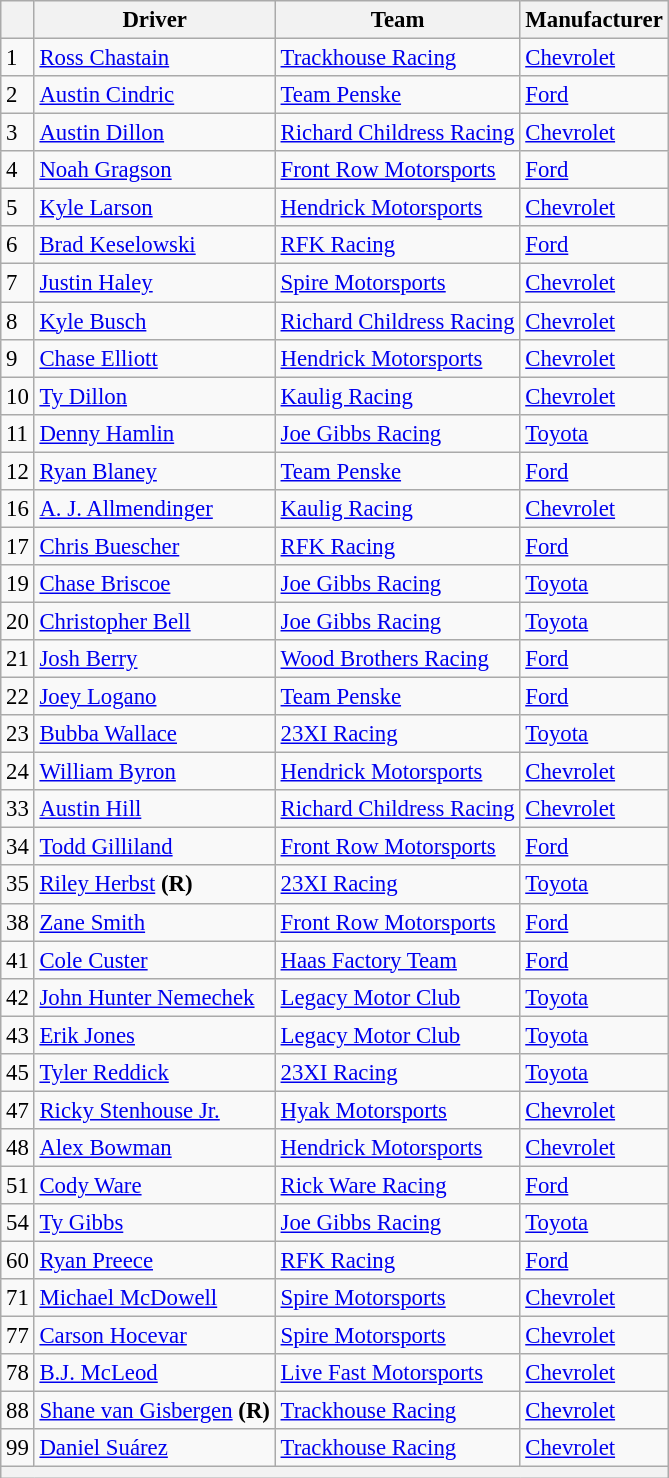<table class="wikitable" style="font-size:95%">
<tr>
<th></th>
<th>Driver</th>
<th>Team</th>
<th>Manufacturer</th>
</tr>
<tr>
<td>1</td>
<td><a href='#'>Ross Chastain</a></td>
<td><a href='#'>Trackhouse Racing</a></td>
<td><a href='#'>Chevrolet</a></td>
</tr>
<tr>
<td>2</td>
<td><a href='#'>Austin Cindric</a></td>
<td><a href='#'>Team Penske</a></td>
<td><a href='#'>Ford</a></td>
</tr>
<tr>
<td>3</td>
<td><a href='#'>Austin Dillon</a></td>
<td><a href='#'>Richard Childress Racing</a></td>
<td><a href='#'>Chevrolet</a></td>
</tr>
<tr>
<td>4</td>
<td><a href='#'>Noah Gragson</a></td>
<td><a href='#'>Front Row Motorsports</a></td>
<td><a href='#'>Ford</a></td>
</tr>
<tr>
<td>5</td>
<td><a href='#'>Kyle Larson</a></td>
<td><a href='#'>Hendrick Motorsports</a></td>
<td><a href='#'>Chevrolet</a></td>
</tr>
<tr>
<td>6</td>
<td><a href='#'>Brad Keselowski</a></td>
<td><a href='#'>RFK Racing</a></td>
<td><a href='#'>Ford</a></td>
</tr>
<tr>
<td>7</td>
<td><a href='#'>Justin Haley</a></td>
<td><a href='#'>Spire Motorsports</a></td>
<td><a href='#'>Chevrolet</a></td>
</tr>
<tr>
<td>8</td>
<td><a href='#'>Kyle Busch</a></td>
<td><a href='#'>Richard Childress Racing</a></td>
<td><a href='#'>Chevrolet</a></td>
</tr>
<tr>
<td>9</td>
<td><a href='#'>Chase Elliott</a></td>
<td><a href='#'>Hendrick Motorsports</a></td>
<td><a href='#'>Chevrolet</a></td>
</tr>
<tr>
<td>10</td>
<td><a href='#'>Ty Dillon</a></td>
<td><a href='#'>Kaulig Racing</a></td>
<td><a href='#'>Chevrolet</a></td>
</tr>
<tr>
<td>11</td>
<td><a href='#'>Denny Hamlin</a></td>
<td><a href='#'>Joe Gibbs Racing</a></td>
<td><a href='#'>Toyota</a></td>
</tr>
<tr>
<td>12</td>
<td><a href='#'>Ryan Blaney</a></td>
<td><a href='#'>Team Penske</a></td>
<td><a href='#'>Ford</a></td>
</tr>
<tr>
<td>16</td>
<td><a href='#'>A. J. Allmendinger</a></td>
<td><a href='#'>Kaulig Racing</a></td>
<td><a href='#'>Chevrolet</a></td>
</tr>
<tr>
<td>17</td>
<td><a href='#'>Chris Buescher</a></td>
<td><a href='#'>RFK Racing</a></td>
<td><a href='#'>Ford</a></td>
</tr>
<tr>
<td>19</td>
<td><a href='#'>Chase Briscoe</a></td>
<td><a href='#'>Joe Gibbs Racing</a></td>
<td><a href='#'>Toyota</a></td>
</tr>
<tr>
<td>20</td>
<td><a href='#'>Christopher Bell</a></td>
<td><a href='#'>Joe Gibbs Racing</a></td>
<td><a href='#'>Toyota</a></td>
</tr>
<tr>
<td>21</td>
<td><a href='#'>Josh Berry</a></td>
<td><a href='#'>Wood Brothers Racing</a></td>
<td><a href='#'>Ford</a></td>
</tr>
<tr>
<td>22</td>
<td><a href='#'>Joey Logano</a></td>
<td><a href='#'>Team Penske</a></td>
<td><a href='#'>Ford</a></td>
</tr>
<tr>
<td>23</td>
<td><a href='#'>Bubba Wallace</a></td>
<td><a href='#'>23XI Racing</a></td>
<td><a href='#'>Toyota</a></td>
</tr>
<tr>
<td>24</td>
<td><a href='#'>William Byron</a></td>
<td><a href='#'>Hendrick Motorsports</a></td>
<td><a href='#'>Chevrolet</a></td>
</tr>
<tr>
<td>33</td>
<td><a href='#'>Austin Hill</a></td>
<td><a href='#'>Richard Childress Racing</a></td>
<td><a href='#'>Chevrolet</a></td>
</tr>
<tr>
<td>34</td>
<td><a href='#'>Todd Gilliland</a></td>
<td><a href='#'>Front Row Motorsports</a></td>
<td><a href='#'>Ford</a></td>
</tr>
<tr>
<td>35</td>
<td><a href='#'>Riley Herbst</a> <strong>(R)</strong></td>
<td><a href='#'>23XI Racing</a></td>
<td><a href='#'>Toyota</a></td>
</tr>
<tr>
<td>38</td>
<td><a href='#'>Zane Smith</a></td>
<td><a href='#'>Front Row Motorsports</a></td>
<td><a href='#'>Ford</a></td>
</tr>
<tr>
<td>41</td>
<td><a href='#'>Cole Custer</a></td>
<td><a href='#'>Haas Factory Team</a></td>
<td><a href='#'>Ford</a></td>
</tr>
<tr>
<td>42</td>
<td><a href='#'>John Hunter Nemechek</a></td>
<td><a href='#'>Legacy Motor Club</a></td>
<td><a href='#'>Toyota</a></td>
</tr>
<tr>
<td>43</td>
<td><a href='#'>Erik Jones</a></td>
<td><a href='#'>Legacy Motor Club</a></td>
<td><a href='#'>Toyota</a></td>
</tr>
<tr>
<td>45</td>
<td><a href='#'>Tyler Reddick</a></td>
<td><a href='#'>23XI Racing</a></td>
<td><a href='#'>Toyota</a></td>
</tr>
<tr>
<td>47</td>
<td><a href='#'>Ricky Stenhouse Jr.</a></td>
<td><a href='#'>Hyak Motorsports</a></td>
<td><a href='#'>Chevrolet</a></td>
</tr>
<tr>
<td>48</td>
<td><a href='#'>Alex Bowman</a></td>
<td><a href='#'>Hendrick Motorsports</a></td>
<td><a href='#'>Chevrolet</a></td>
</tr>
<tr>
<td>51</td>
<td><a href='#'>Cody Ware</a></td>
<td><a href='#'>Rick Ware Racing</a></td>
<td><a href='#'>Ford</a></td>
</tr>
<tr>
<td>54</td>
<td><a href='#'>Ty Gibbs</a></td>
<td><a href='#'>Joe Gibbs Racing</a></td>
<td><a href='#'>Toyota</a></td>
</tr>
<tr>
<td>60</td>
<td><a href='#'>Ryan Preece</a></td>
<td><a href='#'>RFK Racing</a></td>
<td><a href='#'>Ford</a></td>
</tr>
<tr>
<td>71</td>
<td><a href='#'>Michael McDowell</a></td>
<td><a href='#'>Spire Motorsports</a></td>
<td><a href='#'>Chevrolet</a></td>
</tr>
<tr>
<td>77</td>
<td><a href='#'>Carson Hocevar</a></td>
<td><a href='#'>Spire Motorsports</a></td>
<td><a href='#'>Chevrolet</a></td>
</tr>
<tr>
<td>78</td>
<td><a href='#'>B.J. McLeod</a></td>
<td><a href='#'>Live Fast Motorsports</a></td>
<td><a href='#'>Chevrolet</a></td>
</tr>
<tr>
<td>88</td>
<td><a href='#'>Shane van Gisbergen</a> <strong>(R)</strong></td>
<td><a href='#'>Trackhouse Racing</a></td>
<td><a href='#'>Chevrolet</a></td>
</tr>
<tr>
<td>99</td>
<td><a href='#'>Daniel Suárez</a></td>
<td><a href='#'>Trackhouse Racing</a></td>
<td><a href='#'>Chevrolet</a></td>
</tr>
<tr>
<th colspan="4"></th>
</tr>
</table>
